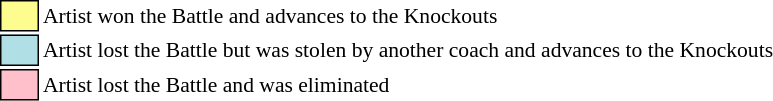<table class="toccolours" style="font-size: 90%; white-space: nowrap;">
<tr>
<td style="background-color:#fdfc8f; border: 1px solid black">      </td>
<td>Artist won the Battle and advances to the Knockouts</td>
</tr>
<tr>
<td style="background-color:#B0E0E6;; border: 1px solid black">      </td>
<td>Artist lost the Battle but was stolen by another coach and advances to the Knockouts</td>
</tr>
<tr>
<td style="background-color:pink; border: 1px solid black">      </td>
<td>Artist lost the Battle and was eliminated</td>
</tr>
<tr>
</tr>
</table>
